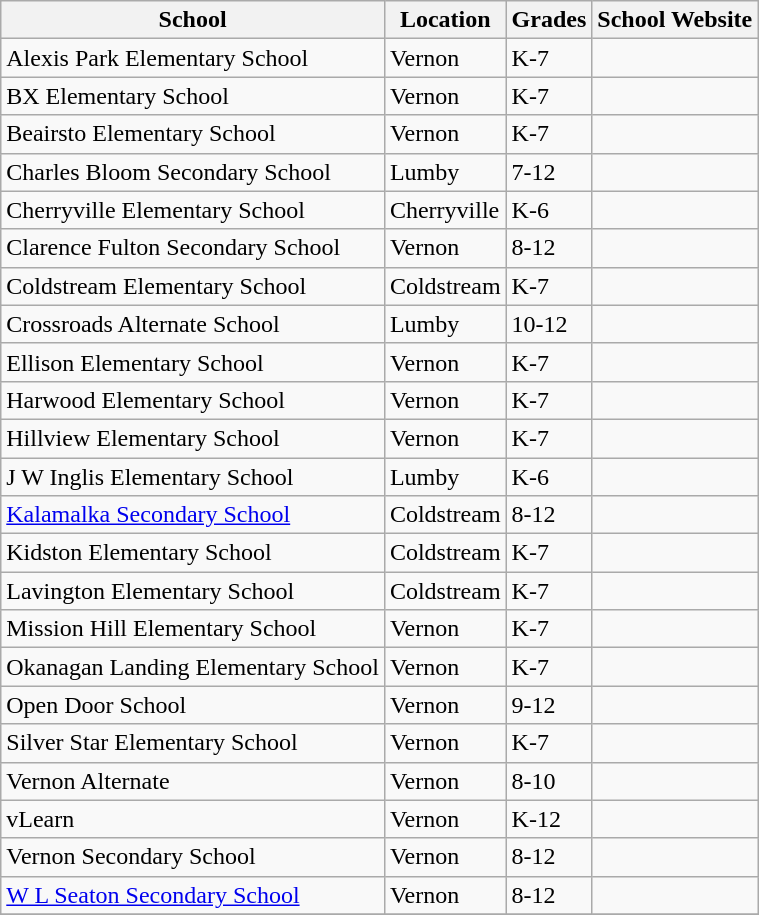<table class="wikitable">
<tr>
<th>School</th>
<th>Location</th>
<th>Grades</th>
<th>School Website</th>
</tr>
<tr>
<td>Alexis Park Elementary School</td>
<td>Vernon</td>
<td>K-7</td>
<td></td>
</tr>
<tr>
<td>BX Elementary School</td>
<td>Vernon</td>
<td>K-7</td>
<td></td>
</tr>
<tr>
<td>Beairsto Elementary School</td>
<td>Vernon</td>
<td>K-7</td>
<td></td>
</tr>
<tr>
<td>Charles Bloom Secondary School</td>
<td>Lumby</td>
<td>7-12</td>
<td></td>
</tr>
<tr>
<td>Cherryville Elementary School</td>
<td>Cherryville</td>
<td>K-6</td>
<td></td>
</tr>
<tr>
<td>Clarence Fulton Secondary School</td>
<td>Vernon</td>
<td>8-12</td>
<td></td>
</tr>
<tr>
<td>Coldstream Elementary School</td>
<td>Coldstream</td>
<td>K-7</td>
<td></td>
</tr>
<tr>
<td>Crossroads Alternate School</td>
<td>Lumby</td>
<td>10-12</td>
<td></td>
</tr>
<tr>
<td>Ellison Elementary School</td>
<td>Vernon</td>
<td>K-7</td>
<td></td>
</tr>
<tr>
<td>Harwood Elementary School</td>
<td>Vernon</td>
<td>K-7</td>
<td></td>
</tr>
<tr>
<td>Hillview Elementary School</td>
<td>Vernon</td>
<td>K-7</td>
<td></td>
</tr>
<tr>
<td>J W Inglis Elementary School</td>
<td>Lumby</td>
<td>K-6</td>
<td></td>
</tr>
<tr>
<td><a href='#'>Kalamalka Secondary School</a></td>
<td>Coldstream</td>
<td>8-12</td>
<td></td>
</tr>
<tr>
<td>Kidston Elementary School</td>
<td>Coldstream</td>
<td>K-7</td>
<td></td>
</tr>
<tr>
<td>Lavington Elementary School</td>
<td>Coldstream</td>
<td>K-7</td>
<td></td>
</tr>
<tr>
<td>Mission Hill Elementary School</td>
<td>Vernon</td>
<td>K-7</td>
<td></td>
</tr>
<tr>
<td>Okanagan Landing Elementary School</td>
<td>Vernon</td>
<td>K-7</td>
<td></td>
</tr>
<tr>
<td>Open Door School</td>
<td>Vernon</td>
<td>9-12</td>
<td></td>
</tr>
<tr>
<td>Silver Star Elementary School</td>
<td>Vernon</td>
<td>K-7</td>
<td></td>
</tr>
<tr>
<td>Vernon Alternate</td>
<td>Vernon</td>
<td>8-10</td>
<td></td>
</tr>
<tr>
<td>vLearn</td>
<td>Vernon</td>
<td>K-12</td>
<td></td>
</tr>
<tr>
<td>Vernon Secondary School</td>
<td>Vernon</td>
<td>8-12</td>
<td></td>
</tr>
<tr>
<td><a href='#'>W L Seaton Secondary School</a></td>
<td>Vernon</td>
<td>8-12</td>
<td></td>
</tr>
<tr>
</tr>
</table>
